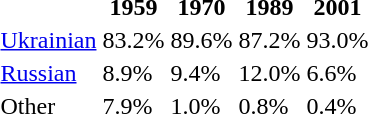<table class="standard sortable">
<tr>
<th></th>
<th>1959</th>
<th>1970</th>
<th>1989</th>
<th>2001</th>
</tr>
<tr>
<td><a href='#'>Ukrainian</a></td>
<td>83.2%</td>
<td>89.6%</td>
<td>87.2%</td>
<td>93.0%</td>
</tr>
<tr>
<td><a href='#'>Russian</a></td>
<td>8.9%</td>
<td>9.4%</td>
<td>12.0%</td>
<td>6.6%</td>
</tr>
<tr>
<td>Other</td>
<td>7.9%</td>
<td>1.0%</td>
<td>0.8%</td>
<td>0.4%</td>
</tr>
</table>
